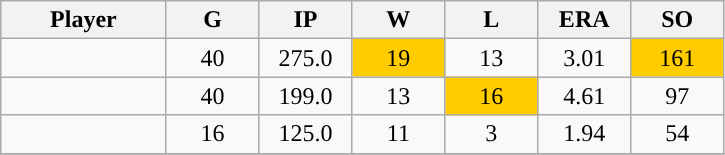<table class="wikitable sortable">
<tr>
<th bgcolor="#DDDDFF" width="16%">Player</th>
<th bgcolor="#DDDDFF" width="9%">G</th>
<th bgcolor="#DDDDFF" width="9%">IP</th>
<th bgcolor="#DDDDFF" width="9%">W</th>
<th bgcolor="#DDDDFF" width="9%">L</th>
<th bgcolor="#DDDDFF" width="9%">ERA</th>
<th bgcolor="#DDDDFF" width="9%">SO</th>
</tr>
<tr align="center">
<td></td>
<td>40</td>
<td>275.0</td>
<td style="background:#fc0;">19</td>
<td>13</td>
<td>3.01</td>
<td style="background:#fc0;">161</td>
</tr>
<tr align="center">
<td></td>
<td>40</td>
<td>199.0</td>
<td>13</td>
<td style="background:#fc0;">16</td>
<td>4.61</td>
<td>97</td>
</tr>
<tr align="center">
<td></td>
<td>16</td>
<td>125.0</td>
<td>11</td>
<td>3</td>
<td>1.94</td>
<td>54</td>
</tr>
<tr align="center">
</tr>
</table>
